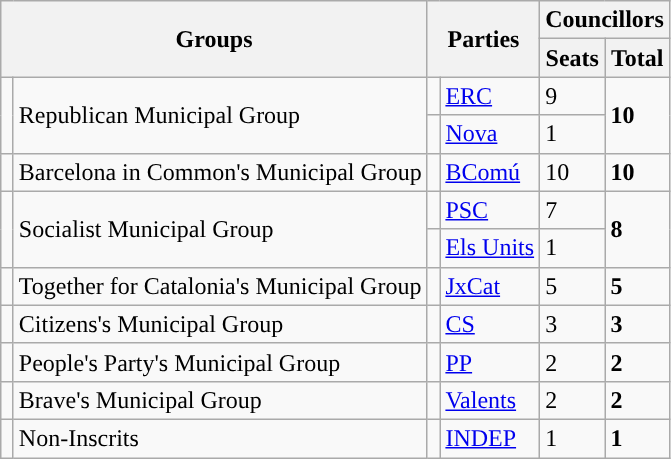<table class="wikitable" style="text-align:left;">
<tr>
<th rowspan="2" colspan="2">Groups</th>
<th rowspan="2" colspan="2">Parties</th>
<th colspan="2">Councillors</th>
</tr>
<tr>
<th>Seats</th>
<th>Total</th>
</tr>
<tr>
<td rowspan="2" width="1"></td>
<td rowspan="2">Republican Municipal Group</td>
<td width="1" style="color:inherit;background:"></td>
<td><a href='#'>ERC</a></td>
<td>9</td>
<td rowspan="2"><strong>10</strong></td>
</tr>
<tr>
<td style="color:inherit;background:"></td>
<td><a href='#'>Nova</a></td>
<td>1</td>
</tr>
<tr>
<td style="color:inherit;background:"></td>
<td>Barcelona in Common's Municipal Group</td>
<td style="color:inherit;background:"></td>
<td><a href='#'>BComú</a></td>
<td>10</td>
<td><strong>10</strong></td>
</tr>
<tr>
<td rowspan="2" style="color:inherit;background:"></td>
<td rowspan="2">Socialist Municipal Group</td>
<td style="color:inherit;background:"></td>
<td><a href='#'>PSC</a></td>
<td>7</td>
<td rowspan="2"><strong>8</strong></td>
</tr>
<tr>
<td style="color:inherit;background:"></td>
<td><a href='#'>Els Units</a></td>
<td>1</td>
</tr>
<tr>
<td style="color:inherit;background:"></td>
<td>Together for Catalonia's Municipal Group</td>
<td style="color:inherit;background:"></td>
<td><a href='#'>JxCat</a></td>
<td>5</td>
<td><strong>5</strong></td>
</tr>
<tr>
<td style="color:inherit;background:"></td>
<td>Citizens's Municipal Group</td>
<td style="color:inherit;background:"></td>
<td><a href='#'>CS</a></td>
<td>3</td>
<td><strong>3</strong></td>
</tr>
<tr>
<td style="color:inherit;background:"></td>
<td>People's Party's Municipal Group</td>
<td style="color:inherit;background:"></td>
<td><a href='#'>PP</a></td>
<td>2</td>
<td><strong>2</strong></td>
</tr>
<tr>
<td style="color:inherit;background:"></td>
<td>Brave's Municipal Group</td>
<td style="color:inherit;background:"></td>
<td><a href='#'>Valents</a></td>
<td>2</td>
<td><strong>2</strong></td>
</tr>
<tr>
<td style="color:inherit;background:"></td>
<td>Non-Inscrits</td>
<td style="color:inherit;background:"></td>
<td><a href='#'>INDEP</a></td>
<td>1</td>
<td><strong>1</strong></td>
</tr>
</table>
